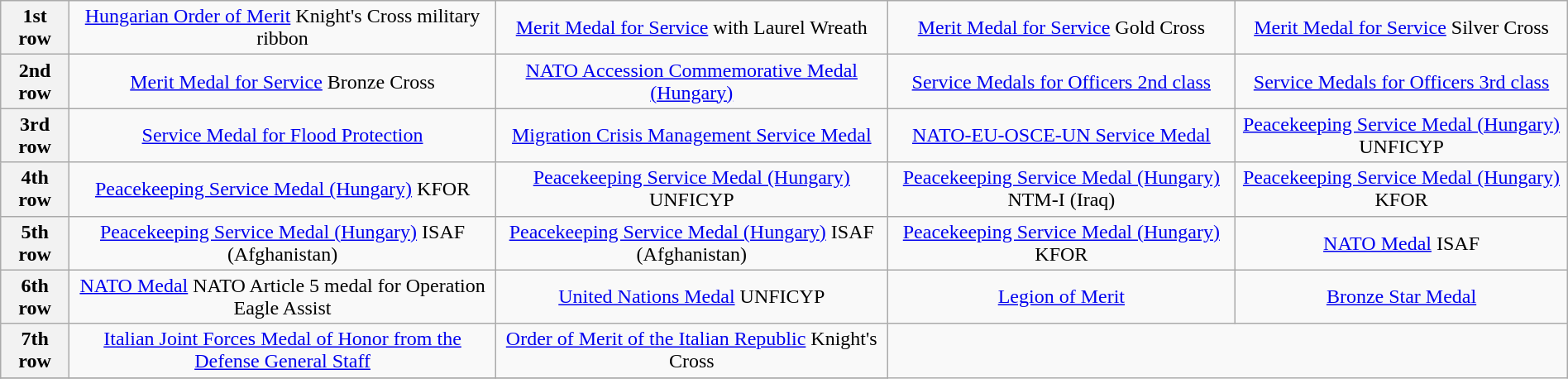<table class="wikitable" style="margin:1em auto; text-align:center;">
<tr>
<th>1st row</th>
<td><a href='#'>Hungarian Order of Merit</a> Knight's Cross military ribbon</td>
<td><a href='#'>Merit Medal for Service</a> with Laurel Wreath</td>
<td><a href='#'>Merit Medal for Service</a> Gold Cross</td>
<td><a href='#'>Merit Medal for Service</a> Silver Cross</td>
</tr>
<tr>
<th>2nd row</th>
<td><a href='#'>Merit Medal for Service</a> Bronze Cross</td>
<td><a href='#'>NATO Accession Commemorative Medal (Hungary)</a></td>
<td><a href='#'>Service Medals for Officers 2nd class</a></td>
<td><a href='#'>Service Medals for Officers 3rd class</a></td>
</tr>
<tr>
<th>3rd row</th>
<td><a href='#'>Service Medal for Flood Protection</a></td>
<td><a href='#'>Migration Crisis Management Service Medal</a></td>
<td><a href='#'>NATO-EU-OSCE-UN Service Medal</a></td>
<td><a href='#'>Peacekeeping Service Medal (Hungary)</a> UNFICYP</td>
</tr>
<tr>
<th>4th row</th>
<td><a href='#'>Peacekeeping Service Medal (Hungary)</a> KFOR</td>
<td><a href='#'>Peacekeeping Service Medal (Hungary)</a> UNFICYP</td>
<td><a href='#'>Peacekeeping Service Medal (Hungary)</a> NTM-I (Iraq)</td>
<td><a href='#'>Peacekeeping Service Medal (Hungary)</a> KFOR</td>
</tr>
<tr>
<th>5th row</th>
<td><a href='#'>Peacekeeping Service Medal (Hungary)</a> ISAF (Afghanistan)</td>
<td><a href='#'>Peacekeeping Service Medal (Hungary)</a> ISAF (Afghanistan)</td>
<td><a href='#'>Peacekeeping Service Medal (Hungary)</a> KFOR</td>
<td><a href='#'>NATO Medal</a> ISAF</td>
</tr>
<tr>
<th>6th row</th>
<td><a href='#'>NATO Medal</a> NATO Article 5 medal for Operation Eagle Assist</td>
<td><a href='#'>United Nations Medal</a> UNFICYP</td>
<td><a href='#'>Legion of Merit</a></td>
<td><a href='#'>Bronze Star Medal</a></td>
</tr>
<tr>
<th>7th row</th>
<td><a href='#'>Italian Joint Forces Medal of Honor from the Defense General Staff</a></td>
<td><a href='#'>Order of Merit of the Italian Republic</a> Knight's Cross</td>
</tr>
<tr>
</tr>
</table>
